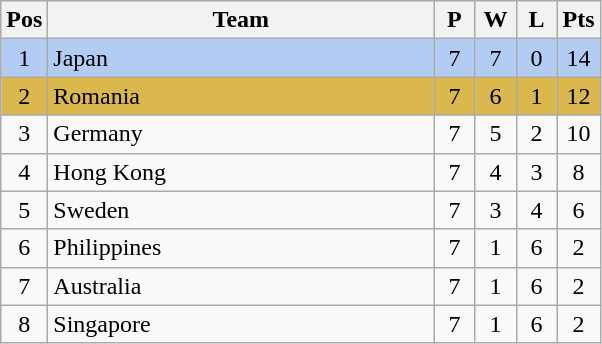<table class="wikitable" style="font-size: 100%">
<tr>
<th width=15>Pos</th>
<th width=250>Team</th>
<th width=20>P</th>
<th width=20>W</th>
<th width=20>L</th>
<th width=20>Pts</th>
</tr>
<tr align=center style="background: #b2ccf4;">
<td>1</td>
<td align="left"> Japan</td>
<td>7</td>
<td>7</td>
<td>0</td>
<td>14</td>
</tr>
<tr align=center style="background: #DBB84D;">
<td>2</td>
<td align="left"> Romania</td>
<td>7</td>
<td>6</td>
<td>1</td>
<td>12</td>
</tr>
<tr align=center>
<td>3</td>
<td align="left"> Germany</td>
<td>7</td>
<td>5</td>
<td>2</td>
<td>10</td>
</tr>
<tr align=center>
<td>4</td>
<td align="left"> Hong Kong</td>
<td>7</td>
<td>4</td>
<td>3</td>
<td>8</td>
</tr>
<tr align=center>
<td>5</td>
<td align="left"> Sweden</td>
<td>7</td>
<td>3</td>
<td>4</td>
<td>6</td>
</tr>
<tr align=center>
<td>6</td>
<td align="left"> Philippines</td>
<td>7</td>
<td>1</td>
<td>6</td>
<td>2</td>
</tr>
<tr align=center>
<td>7</td>
<td align="left"> Australia</td>
<td>7</td>
<td>1</td>
<td>6</td>
<td>2</td>
</tr>
<tr align=center>
<td>8</td>
<td align="left"> Singapore</td>
<td>7</td>
<td>1</td>
<td>6</td>
<td>2</td>
</tr>
</table>
